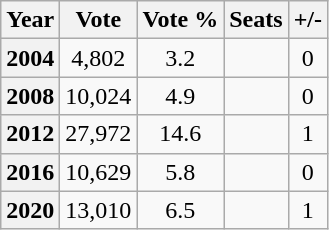<table class="wikitable" style="text-align:center;">
<tr>
<th>Year</th>
<th>Vote</th>
<th>Vote %</th>
<th>Seats</th>
<th>+/-</th>
</tr>
<tr>
<th>2004</th>
<td>4,802</td>
<td>3.2</td>
<td></td>
<td> 0</td>
</tr>
<tr>
<th>2008</th>
<td>10,024</td>
<td>4.9</td>
<td></td>
<td> 0</td>
</tr>
<tr>
<th>2012</th>
<td>27,972</td>
<td>14.6</td>
<td></td>
<td> 1</td>
</tr>
<tr>
<th>2016</th>
<td>10,629</td>
<td>5.8</td>
<td></td>
<td> 0</td>
</tr>
<tr>
<th>2020</th>
<td>13,010</td>
<td>6.5</td>
<td></td>
<td> 1</td>
</tr>
</table>
